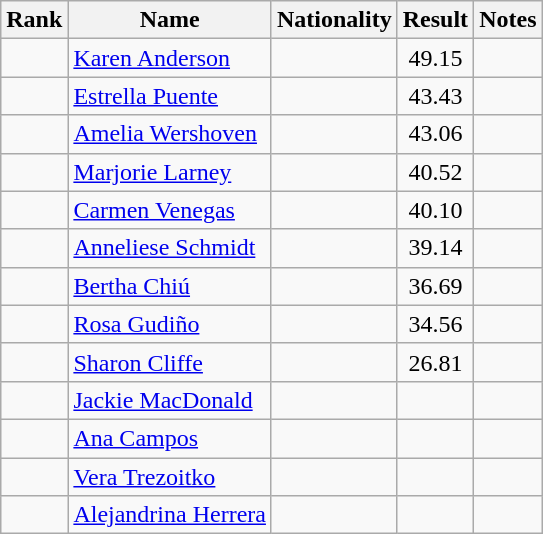<table class="wikitable sortable" style="text-align:center">
<tr>
<th>Rank</th>
<th>Name</th>
<th>Nationality</th>
<th>Result</th>
<th>Notes</th>
</tr>
<tr>
<td></td>
<td align=left><a href='#'>Karen Anderson</a></td>
<td align=left></td>
<td>49.15</td>
<td></td>
</tr>
<tr>
<td></td>
<td align=left><a href='#'>Estrella Puente</a></td>
<td align=left></td>
<td>43.43</td>
<td></td>
</tr>
<tr>
<td></td>
<td align=left><a href='#'>Amelia Wershoven</a></td>
<td align=left></td>
<td>43.06</td>
<td></td>
</tr>
<tr>
<td></td>
<td align=left><a href='#'>Marjorie Larney</a></td>
<td align=left></td>
<td>40.52</td>
<td></td>
</tr>
<tr>
<td></td>
<td align=left><a href='#'>Carmen Venegas</a></td>
<td align=left></td>
<td>40.10</td>
<td></td>
</tr>
<tr>
<td></td>
<td align=left><a href='#'>Anneliese Schmidt</a></td>
<td align=left></td>
<td>39.14</td>
<td></td>
</tr>
<tr>
<td></td>
<td align=left><a href='#'>Bertha Chiú</a></td>
<td align=left></td>
<td>36.69</td>
<td></td>
</tr>
<tr>
<td></td>
<td align=left><a href='#'>Rosa Gudiño</a></td>
<td align=left></td>
<td>34.56</td>
<td></td>
</tr>
<tr>
<td></td>
<td align=left><a href='#'>Sharon Cliffe</a></td>
<td align=left></td>
<td>26.81</td>
<td></td>
</tr>
<tr>
<td></td>
<td align=left><a href='#'>Jackie MacDonald</a></td>
<td align=left></td>
<td></td>
<td></td>
</tr>
<tr>
<td></td>
<td align=left><a href='#'>Ana Campos</a></td>
<td align=left></td>
<td></td>
<td></td>
</tr>
<tr>
<td></td>
<td align=left><a href='#'>Vera Trezoitko</a></td>
<td align=left></td>
<td></td>
<td></td>
</tr>
<tr>
<td></td>
<td align=left><a href='#'>Alejandrina Herrera</a></td>
<td align=left></td>
<td></td>
<td></td>
</tr>
</table>
